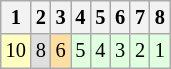<table class="wikitable" style="font-size: 85%">
<tr>
<th>1</th>
<th>2</th>
<th>3</th>
<th>4</th>
<th>5</th>
<th>6</th>
<th>7</th>
<th>8</th>
</tr>
<tr align="center">
<td style="background:#FFFFBF;">10</td>
<td style="background:#DFDFDF;">8</td>
<td style="background:#FFDF9F;">6</td>
<td style="background:#DFFFDF;">5</td>
<td style="background:#DFFFDF;">4</td>
<td style="background:#DFFFDF;">3</td>
<td style="background:#DFFFDF;">2</td>
<td style="background:#DFFFDF;">1</td>
</tr>
</table>
